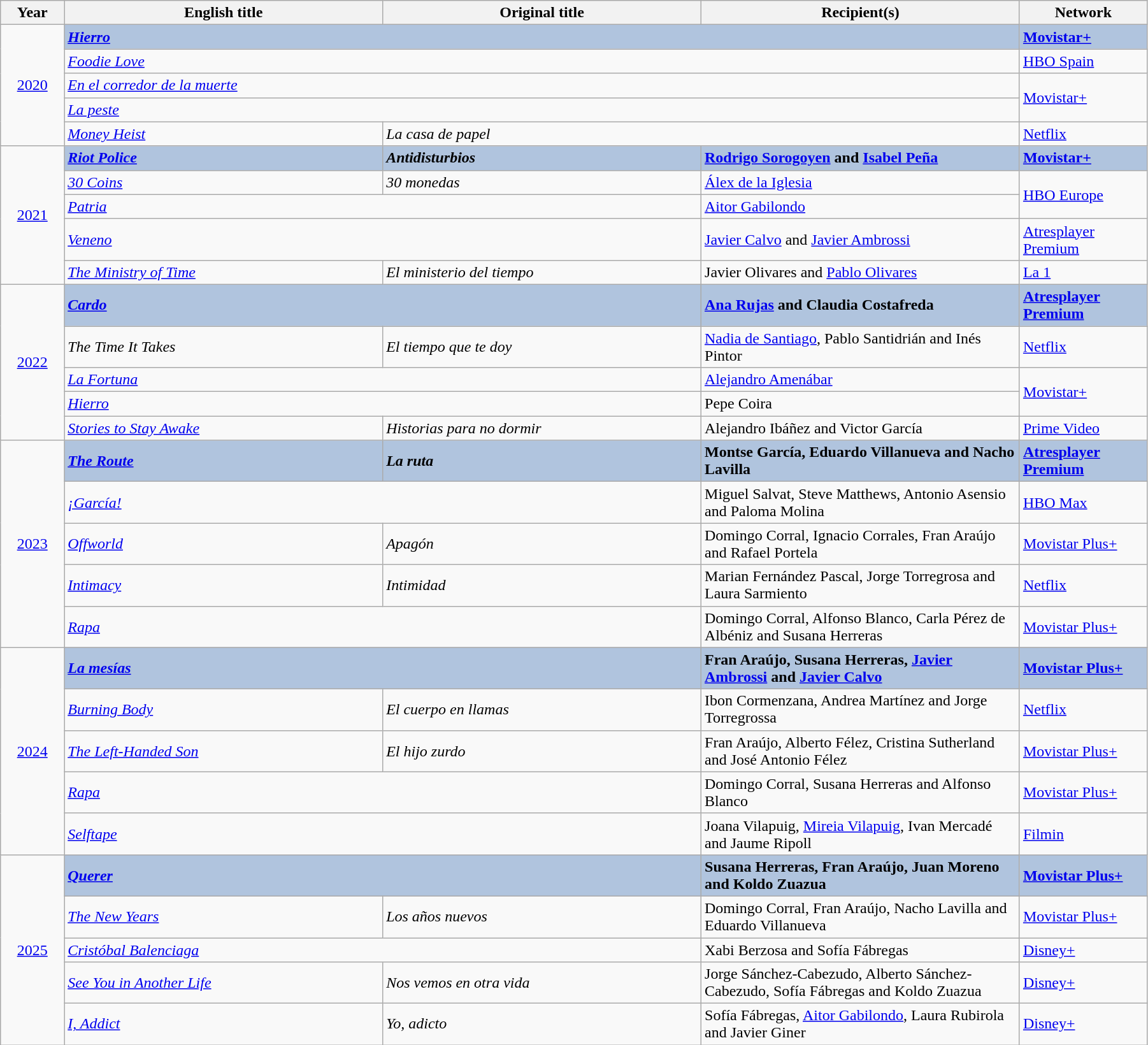<table class="wikitable" width="95%" cellpadding="5">
<tr>
<th width="5%">Year</th>
<th width="25%">English title</th>
<th width="25%">Original title</th>
<th width="25%">Recipient(s)</th>
<th width="10%">Network</th>
</tr>
<tr>
<td rowspan=5 style="text-align:center"><a href='#'>2020</a><br></td>
<td colspan="3" style="background:#B0C4DE;"><strong><em><a href='#'>Hierro</a></em></strong></td>
<td style="background:#B0C4DE;"><strong><a href='#'>Movistar+</a></strong></td>
</tr>
<tr>
<td colspan="3"><em><a href='#'>Foodie Love</a></em></td>
<td><a href='#'>HBO Spain</a></td>
</tr>
<tr>
<td colspan="3"><em><a href='#'>En el corredor de la muerte</a></em></td>
<td rowspan="2"><a href='#'>Movistar+</a></td>
</tr>
<tr>
<td colspan="3"><em><a href='#'>La peste</a></em></td>
</tr>
<tr>
<td><em><a href='#'>Money Heist</a></em></td>
<td colspan="2"><em>La casa de papel</em></td>
<td><a href='#'>Netflix</a></td>
</tr>
<tr>
<td rowspan=5 style="text-align:center"><a href='#'>2021</a><br></td>
<td style="background:#B0C4DE;"><strong><em><a href='#'>Riot Police</a></em></strong></td>
<td style="background:#B0C4DE;"><strong><em>Antidisturbios</em></strong></td>
<td style="background:#B0C4DE;"><strong><a href='#'>Rodrigo Sorogoyen</a> and <a href='#'>Isabel Peña</a></strong></td>
<td style="background:#B0C4DE;"><strong><a href='#'>Movistar+</a></strong></td>
</tr>
<tr>
<td><em><a href='#'>30 Coins</a></em></td>
<td><em>30 monedas</em></td>
<td><a href='#'>Álex de la Iglesia</a></td>
<td rowspan="2"><a href='#'>HBO Europe</a></td>
</tr>
<tr>
<td colspan="2"><em><a href='#'>Patria</a></em></td>
<td><a href='#'>Aitor Gabilondo</a></td>
</tr>
<tr>
<td colspan="2"><em><a href='#'>Veneno</a></em></td>
<td><a href='#'>Javier Calvo</a> and <a href='#'>Javier Ambrossi</a></td>
<td><a href='#'>Atresplayer Premium</a></td>
</tr>
<tr>
<td><em><a href='#'>The Ministry of Time</a></em></td>
<td><em>El ministerio del tiempo</em></td>
<td>Javier Olivares and <a href='#'>Pablo Olivares</a></td>
<td><a href='#'>La 1</a></td>
</tr>
<tr>
<td rowspan=5 style="text-align:center"><a href='#'>2022</a><br></td>
<td colspan="2" style="background:#B0C4DE;"><strong><em><a href='#'>Cardo</a></em></strong></td>
<td style="background:#B0C4DE;"><strong><a href='#'>Ana Rujas</a> and Claudia Costafreda</strong></td>
<td style="background:#B0C4DE;"><strong><a href='#'>Atresplayer Premium</a></strong></td>
</tr>
<tr>
<td><em>The Time It Takes</em></td>
<td><em>El tiempo que te doy</em></td>
<td><a href='#'>Nadia de Santiago</a>, Pablo Santidrián and Inés Pintor</td>
<td><a href='#'>Netflix</a></td>
</tr>
<tr>
<td colspan="2"><em><a href='#'>La Fortuna</a></em></td>
<td><a href='#'>Alejandro Amenábar</a></td>
<td rowspan="2"><a href='#'>Movistar+</a></td>
</tr>
<tr>
<td colspan="2"><em><a href='#'>Hierro</a></em></td>
<td>Pepe Coira</td>
</tr>
<tr>
<td><em><a href='#'>Stories to Stay Awake</a></em></td>
<td><em>Historias para no dormir</em></td>
<td>Alejandro Ibáñez and Victor García</td>
<td><a href='#'>Prime Video</a></td>
</tr>
<tr>
<td rowspan=5 style="text-align:center"><a href='#'>2023</a><br></td>
<td style="background:#B0C4DE;"><strong><em><a href='#'>The Route</a></em></strong></td>
<td style="background:#B0C4DE;"><strong><em>La ruta</em></strong></td>
<td style="background:#B0C4DE;"><strong>Montse García, Eduardo Villanueva and Nacho Lavilla</strong></td>
<td style="background:#B0C4DE;"><strong><a href='#'>Atresplayer Premium</a></strong></td>
</tr>
<tr>
<td colspan="2"><em><a href='#'>¡García!</a></em></td>
<td>Miguel Salvat, Steve Matthews, Antonio Asensio and Paloma Molina</td>
<td><a href='#'>HBO Max</a></td>
</tr>
<tr>
<td><em><a href='#'>Offworld</a></em></td>
<td><em>Apagón</em></td>
<td>Domingo Corral, Ignacio Corrales, Fran Araújo and Rafael Portela</td>
<td><a href='#'>Movistar Plus+</a></td>
</tr>
<tr>
<td><em><a href='#'>Intimacy</a></em></td>
<td><em>Intimidad</em></td>
<td>Marian Fernández Pascal, Jorge Torregrosa and  Laura Sarmiento</td>
<td><a href='#'>Netflix</a></td>
</tr>
<tr>
<td colspan="2"><em><a href='#'>Rapa</a></em></td>
<td>Domingo Corral, Alfonso Blanco, Carla Pérez de Albéniz and Susana Herreras</td>
<td><a href='#'>Movistar Plus+</a></td>
</tr>
<tr>
<td rowspan=5 style="text-align:center"><a href='#'>2024</a><br></td>
<td colspan="2" style="background:#B0C4DE;"><strong><em><a href='#'>La mesías</a></em></strong></td>
<td style="background:#B0C4DE;"><strong>Fran Araújo, Susana Herreras, <a href='#'>Javier Ambrossi</a> and <a href='#'>Javier Calvo</a></strong></td>
<td style="background:#B0C4DE;"><strong><a href='#'>Movistar Plus+</a></strong></td>
</tr>
<tr>
<td><em><a href='#'>Burning Body</a></em></td>
<td><em>El cuerpo en llamas</em></td>
<td>Ibon Cormenzana, Andrea Martínez and Jorge Torregrossa</td>
<td><a href='#'>Netflix</a></td>
</tr>
<tr>
<td><em><a href='#'>The Left-Handed Son</a></em></td>
<td><em>El hijo zurdo</em></td>
<td>Fran Araújo, Alberto Félez, Cristina Sutherland and José Antonio Félez</td>
<td><a href='#'>Movistar Plus+</a></td>
</tr>
<tr>
<td colspan="2"><em><a href='#'>Rapa</a></em></td>
<td>Domingo Corral, Susana Herreras and Alfonso Blanco</td>
<td><a href='#'>Movistar Plus+</a></td>
</tr>
<tr>
<td colspan="2"><em><a href='#'>Selftape</a></em></td>
<td>Joana Vilapuig, <a href='#'>Mireia Vilapuig</a>, Ivan Mercadé and Jaume Ripoll</td>
<td><a href='#'>Filmin</a></td>
</tr>
<tr>
<td rowspan=5 style="text-align:center"><a href='#'>2025</a><br></td>
<td colspan="2" style="background:#B0C4DE;"><strong><em><a href='#'>Querer</a></em></strong></td>
<td style="background:#B0C4DE;"><strong>Susana Herreras, Fran Araújo, Juan Moreno and Koldo Zuazua</strong></td>
<td style="background:#B0C4DE;"><strong><a href='#'>Movistar Plus+</a></strong></td>
</tr>
<tr>
<td><em><a href='#'>The New Years</a></em></td>
<td><em>Los años nuevos</em></td>
<td>Domingo Corral, Fran Araújo, Nacho Lavilla and Eduardo Villanueva</td>
<td><a href='#'>Movistar Plus+</a></td>
</tr>
<tr>
<td colspan="2"><em><a href='#'>Cristóbal Balenciaga</a></em></td>
<td>Xabi Berzosa and Sofía Fábregas</td>
<td><a href='#'>Disney+</a></td>
</tr>
<tr>
<td><em><a href='#'>See You in Another Life</a></em></td>
<td><em>Nos vemos en otra vida</em></td>
<td>Jorge Sánchez-Cabezudo, Alberto Sánchez-Cabezudo, Sofía Fábregas and Koldo Zuazua</td>
<td><a href='#'>Disney+</a></td>
</tr>
<tr>
<td><em><a href='#'>I, Addict</a></em></td>
<td><em>Yo, adicto</em></td>
<td>Sofía Fábregas, <a href='#'>Aitor Gabilondo</a>, Laura Rubirola and Javier Giner</td>
<td><a href='#'>Disney+</a></td>
</tr>
</table>
